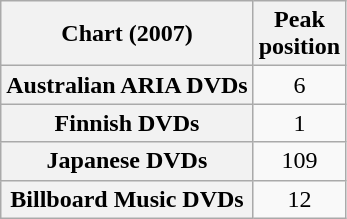<table class="wikitable sortable plainrowheaders">
<tr>
<th scope="col">Chart (2007)</th>
<th scope="col">Peak<br>position</th>
</tr>
<tr>
<th scope="row">Australian ARIA DVDs</th>
<td align="center">6</td>
</tr>
<tr>
<th scope="row">Finnish DVDs</th>
<td align="center">1</td>
</tr>
<tr>
<th scope="row">Japanese DVDs</th>
<td align="center">109</td>
</tr>
<tr>
<th scope="row">Billboard Music DVDs</th>
<td align="center">12</td>
</tr>
</table>
